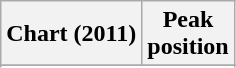<table class="wikitable sortable plainrowheaders" style="text-align:center">
<tr>
<th scope="col">Chart (2011)</th>
<th scope="col">Peak<br> position</th>
</tr>
<tr>
</tr>
<tr>
</tr>
</table>
